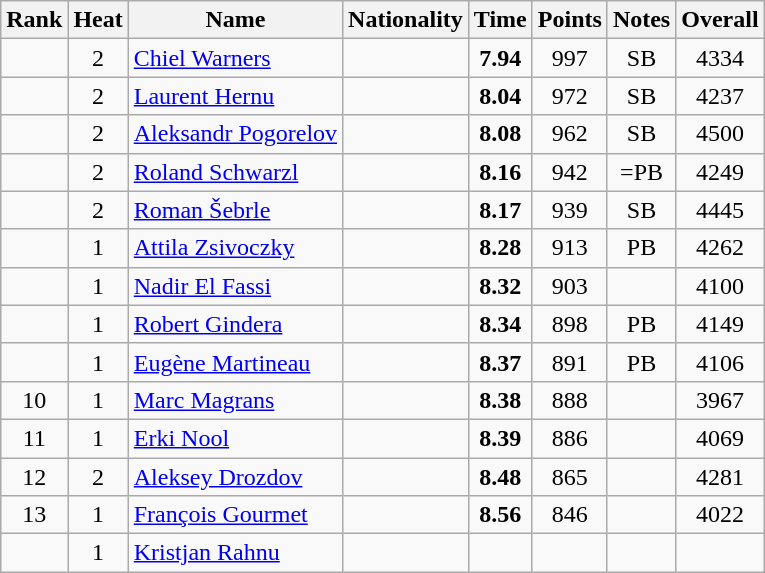<table class="wikitable sortable" style="text-align:center">
<tr>
<th>Rank</th>
<th>Heat</th>
<th>Name</th>
<th>Nationality</th>
<th>Time</th>
<th>Points</th>
<th>Notes</th>
<th>Overall</th>
</tr>
<tr>
<td></td>
<td>2</td>
<td align="left"><a href='#'>Chiel Warners</a></td>
<td align=left></td>
<td><strong>7.94</strong></td>
<td>997</td>
<td>SB</td>
<td>4334</td>
</tr>
<tr>
<td></td>
<td>2</td>
<td align="left"><a href='#'>Laurent Hernu</a></td>
<td align=left></td>
<td><strong>8.04</strong></td>
<td>972</td>
<td>SB</td>
<td>4237</td>
</tr>
<tr>
<td></td>
<td>2</td>
<td align="left"><a href='#'>Aleksandr Pogorelov</a></td>
<td align=left></td>
<td><strong>8.08</strong></td>
<td>962</td>
<td>SB</td>
<td>4500</td>
</tr>
<tr>
<td></td>
<td>2</td>
<td align="left"><a href='#'>Roland Schwarzl</a></td>
<td align=left></td>
<td><strong>8.16</strong></td>
<td>942</td>
<td>=PB</td>
<td>4249</td>
</tr>
<tr>
<td></td>
<td>2</td>
<td align="left"><a href='#'>Roman Šebrle</a></td>
<td align=left></td>
<td><strong>8.17</strong></td>
<td>939</td>
<td>SB</td>
<td>4445</td>
</tr>
<tr>
<td></td>
<td>1</td>
<td align="left"><a href='#'>Attila Zsivoczky</a></td>
<td align=left></td>
<td><strong>8.28</strong></td>
<td>913</td>
<td>PB</td>
<td>4262</td>
</tr>
<tr>
<td></td>
<td>1</td>
<td align="left"><a href='#'>Nadir El Fassi</a></td>
<td align=left></td>
<td><strong>8.32</strong></td>
<td>903</td>
<td></td>
<td>4100</td>
</tr>
<tr>
<td></td>
<td>1</td>
<td align="left"><a href='#'>Robert Gindera</a></td>
<td align=left></td>
<td><strong>8.34</strong></td>
<td>898</td>
<td>PB</td>
<td>4149</td>
</tr>
<tr>
<td></td>
<td>1</td>
<td align="left"><a href='#'>Eugène Martineau</a></td>
<td align=left></td>
<td><strong>8.37</strong></td>
<td>891</td>
<td>PB</td>
<td>4106</td>
</tr>
<tr>
<td>10</td>
<td>1</td>
<td align="left"><a href='#'>Marc Magrans</a></td>
<td align=left></td>
<td><strong>8.38</strong></td>
<td>888</td>
<td></td>
<td>3967</td>
</tr>
<tr>
<td>11</td>
<td>1</td>
<td align="left"><a href='#'>Erki Nool</a></td>
<td align=left></td>
<td><strong>8.39</strong></td>
<td>886</td>
<td></td>
<td>4069</td>
</tr>
<tr>
<td>12</td>
<td>2</td>
<td align="left"><a href='#'>Aleksey Drozdov</a></td>
<td align=left></td>
<td><strong>8.48</strong></td>
<td>865</td>
<td></td>
<td>4281</td>
</tr>
<tr>
<td>13</td>
<td>1</td>
<td align="left"><a href='#'>François Gourmet</a></td>
<td align=left></td>
<td><strong>8.56</strong></td>
<td>846</td>
<td></td>
<td>4022</td>
</tr>
<tr>
<td></td>
<td>1</td>
<td align="left"><a href='#'>Kristjan Rahnu</a></td>
<td align=left></td>
<td><strong></strong></td>
<td></td>
<td></td>
<td></td>
</tr>
</table>
